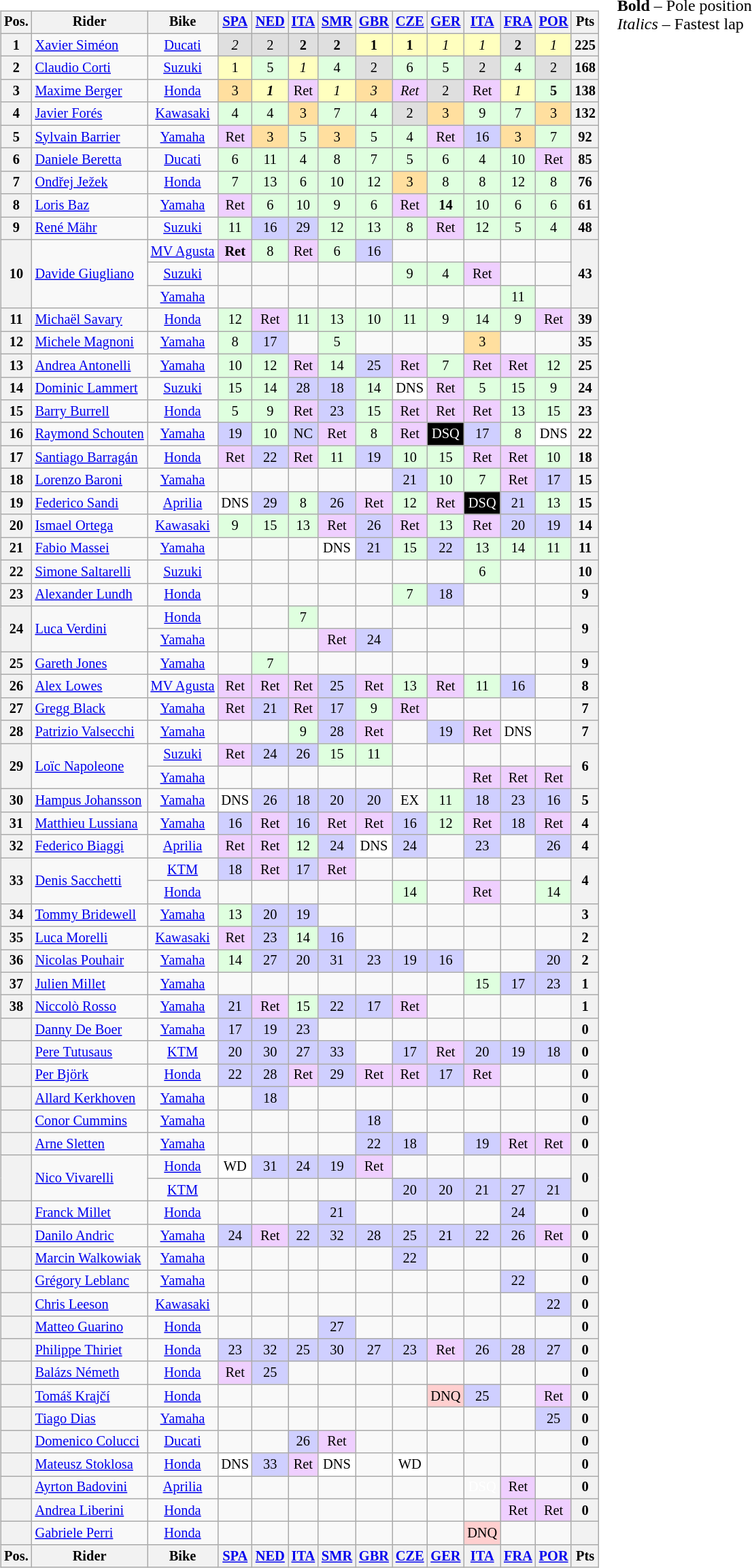<table>
<tr>
<td><br><table class="wikitable" style="font-size: 85%; text-align: center">
<tr valign="top">
<th valign="middle">Pos.</th>
<th valign="middle">Rider</th>
<th valign="middle">Bike</th>
<th><a href='#'>SPA</a><br></th>
<th><a href='#'>NED</a><br></th>
<th><a href='#'>ITA</a><br></th>
<th><a href='#'>SMR</a><br></th>
<th><a href='#'>GBR</a><br></th>
<th><a href='#'>CZE</a><br></th>
<th><a href='#'>GER</a><br></th>
<th><a href='#'>ITA</a><br></th>
<th><a href='#'>FRA</a><br></th>
<th><a href='#'>POR</a><br></th>
<th valign="middle">Pts</th>
</tr>
<tr>
<th>1</th>
<td align="left"> <a href='#'>Xavier Siméon</a></td>
<td><a href='#'>Ducati</a></td>
<td style="background:#DFDFDF;"><em>2</em></td>
<td style="background:#DFDFDF;">2</td>
<td style="background:#DFDFDF;"><strong>2</strong></td>
<td style="background:#DFDFDF;"><strong>2</strong></td>
<td style="background:#FFFFBF;"><strong>1</strong></td>
<td style="background:#FFFFBF;"><strong>1</strong></td>
<td style="background:#FFFFBF;"><em>1</em></td>
<td style="background:#FFFFBF;"><em>1</em></td>
<td style="background:#DFDFDF;"><strong>2</strong></td>
<td style="background:#FFFFBF;"><em>1</em></td>
<th>225</th>
</tr>
<tr>
<th>2</th>
<td align="left"> <a href='#'>Claudio Corti</a></td>
<td><a href='#'>Suzuki</a></td>
<td style="background:#FFFFBF;">1</td>
<td style="background:#DFFFDF;">5</td>
<td style="background:#FFFFBF;"><em>1</em></td>
<td style="background:#DFFFDF;">4</td>
<td style="background:#DFDFDF;">2</td>
<td style="background:#DFFFDF;">6</td>
<td style="background:#DFFFDF;">5</td>
<td style="background:#DFDFDF;">2</td>
<td style="background:#DFFFDF;">4</td>
<td style="background:#DFDFDF;">2</td>
<th>168</th>
</tr>
<tr>
<th>3</th>
<td align="left"> <a href='#'>Maxime Berger</a></td>
<td><a href='#'>Honda</a></td>
<td style="background:#FFDF9F;">3</td>
<td style="background:#FFFFBF;"><strong><em>1</em></strong></td>
<td style="background:#EFCFFF;">Ret</td>
<td style="background:#FFFFBF;"><em>1</em></td>
<td style="background:#FFDF9F;"><em>3</em></td>
<td style="background:#EFCFFF;"><em>Ret</em></td>
<td style="background:#DFDFDF;">2</td>
<td style="background:#EFCFFF;">Ret</td>
<td style="background:#FFFFBF;"><em>1</em></td>
<td style="background:#DFFFDF;"><strong>5</strong></td>
<th>138</th>
</tr>
<tr>
<th>4</th>
<td align="left"> <a href='#'>Javier Forés</a></td>
<td><a href='#'>Kawasaki</a></td>
<td style="background:#DFFFDF;">4</td>
<td style="background:#DFFFDF;">4</td>
<td style="background:#FFDF9F;">3</td>
<td style="background:#DFFFDF;">7</td>
<td style="background:#DFFFDF;">4</td>
<td style="background:#DFDFDF;">2</td>
<td style="background:#FFDF9F;">3</td>
<td style="background:#DFFFDF;">9</td>
<td style="background:#DFFFDF;">7</td>
<td style="background:#FFDF9F;">3</td>
<th>132</th>
</tr>
<tr>
<th>5</th>
<td align="left"> <a href='#'>Sylvain Barrier</a></td>
<td><a href='#'>Yamaha</a></td>
<td style="background:#EFCFFF;">Ret</td>
<td style="background:#FFDF9F;">3</td>
<td style="background:#DFFFDF;">5</td>
<td style="background:#FFDF9F;">3</td>
<td style="background:#DFFFDF;">5</td>
<td style="background:#DFFFDF;">4</td>
<td style="background:#EFCFFF;">Ret</td>
<td style="background:#CFCFFF;">16</td>
<td style="background:#FFDF9F;">3</td>
<td style="background:#DFFFDF;">7</td>
<th>92</th>
</tr>
<tr>
<th>6</th>
<td align="left"> <a href='#'>Daniele Beretta</a></td>
<td><a href='#'>Ducati</a></td>
<td style="background:#DFFFDF;">6</td>
<td style="background:#DFFFDF;">11</td>
<td style="background:#DFFFDF;">4</td>
<td style="background:#DFFFDF;">8</td>
<td style="background:#DFFFDF;">7</td>
<td style="background:#DFFFDF;">5</td>
<td style="background:#DFFFDF;">6</td>
<td style="background:#DFFFDF;">4</td>
<td style="background:#DFFFDF;">10</td>
<td style="background:#EFCFFF;">Ret</td>
<th>85</th>
</tr>
<tr>
<th>7</th>
<td align="left"> <a href='#'>Ondřej Ježek</a></td>
<td><a href='#'>Honda</a></td>
<td style="background:#DFFFDF;">7</td>
<td style="background:#DFFFDF;">13</td>
<td style="background:#DFFFDF;">6</td>
<td style="background:#DFFFDF;">10</td>
<td style="background:#DFFFDF;">12</td>
<td style="background:#FFDF9F;">3</td>
<td style="background:#DFFFDF;">8</td>
<td style="background:#DFFFDF;">8</td>
<td style="background:#DFFFDF;">12</td>
<td style="background:#DFFFDF;">8</td>
<th>76</th>
</tr>
<tr>
<th>8</th>
<td align="left"> <a href='#'>Loris Baz</a></td>
<td><a href='#'>Yamaha</a></td>
<td style="background:#EFCFFF;">Ret</td>
<td style="background:#DFFFDF;">6</td>
<td style="background:#DFFFDF;">10</td>
<td style="background:#DFFFDF;">9</td>
<td style="background:#DFFFDF;">6</td>
<td style="background:#EFCFFF;">Ret</td>
<td style="background:#DFFFDF;"><strong>14</strong></td>
<td style="background:#DFFFDF;">10</td>
<td style="background:#DFFFDF;">6</td>
<td style="background:#DFFFDF;">6</td>
<th>61</th>
</tr>
<tr>
<th>9</th>
<td align="left"> <a href='#'>René Mähr</a></td>
<td><a href='#'>Suzuki</a></td>
<td style="background:#DFFFDF;">11</td>
<td style="background:#CFCFFF;">16</td>
<td style="background:#CFCFFF;">29</td>
<td style="background:#DFFFDF;">12</td>
<td style="background:#DFFFDF;">13</td>
<td style="background:#DFFFDF;">8</td>
<td style="background:#EFCFFF;">Ret</td>
<td style="background:#DFFFDF;">12</td>
<td style="background:#DFFFDF;">5</td>
<td style="background:#DFFFDF;">4</td>
<th>48</th>
</tr>
<tr>
<th rowspan=3>10</th>
<td rowspan=3 align="left"> <a href='#'>Davide Giugliano</a></td>
<td><a href='#'>MV Agusta</a></td>
<td style="background:#EFCFFF;"><strong>Ret</strong></td>
<td style="background:#DFFFDF;">8</td>
<td style="background:#EFCFFF;">Ret</td>
<td style="background:#DFFFDF;">6</td>
<td style="background:#CFCFFF;">16</td>
<td></td>
<td></td>
<td></td>
<td></td>
<td></td>
<th rowspan=3>43</th>
</tr>
<tr>
<td><a href='#'>Suzuki</a></td>
<td></td>
<td></td>
<td></td>
<td></td>
<td></td>
<td style="background:#DFFFDF;">9</td>
<td style="background:#DFFFDF;">4</td>
<td style="background:#EFCFFF;">Ret</td>
<td></td>
<td></td>
</tr>
<tr>
<td><a href='#'>Yamaha</a></td>
<td></td>
<td></td>
<td></td>
<td></td>
<td></td>
<td></td>
<td></td>
<td></td>
<td style="background:#DFFFDF;">11</td>
<td></td>
</tr>
<tr>
<th>11</th>
<td align="left"> <a href='#'>Michaël Savary</a></td>
<td><a href='#'>Honda</a></td>
<td style="background:#DFFFDF;">12</td>
<td style="background:#EFCFFF;">Ret</td>
<td style="background:#DFFFDF;">11</td>
<td style="background:#DFFFDF;">13</td>
<td style="background:#DFFFDF;">10</td>
<td style="background:#DFFFDF;">11</td>
<td style="background:#DFFFDF;">9</td>
<td style="background:#DFFFDF;">14</td>
<td style="background:#DFFFDF;">9</td>
<td style="background:#EFCFFF;">Ret</td>
<th>39</th>
</tr>
<tr>
<th>12</th>
<td align="left"> <a href='#'>Michele Magnoni</a></td>
<td><a href='#'>Yamaha</a></td>
<td style="background:#DFFFDF;">8</td>
<td style="background:#CFCFFF;">17</td>
<td></td>
<td style="background:#DFFFDF;">5</td>
<td></td>
<td></td>
<td></td>
<td style="background:#FFDF9F;">3</td>
<td></td>
<td></td>
<th>35</th>
</tr>
<tr>
<th>13</th>
<td align="left"> <a href='#'>Andrea Antonelli</a></td>
<td><a href='#'>Yamaha</a></td>
<td style="background:#DFFFDF;">10</td>
<td style="background:#DFFFDF;">12</td>
<td style="background:#EFCFFF;">Ret</td>
<td style="background:#DFFFDF;">14</td>
<td style="background:#CFCFFF;">25</td>
<td style="background:#EFCFFF;">Ret</td>
<td style="background:#DFFFDF;">7</td>
<td style="background:#EFCFFF;">Ret</td>
<td style="background:#EFCFFF;">Ret</td>
<td style="background:#DFFFDF;">12</td>
<th>25</th>
</tr>
<tr>
<th>14</th>
<td align="left"> <a href='#'>Dominic Lammert</a></td>
<td><a href='#'>Suzuki</a></td>
<td style="background:#DFFFDF;">15</td>
<td style="background:#DFFFDF;">14</td>
<td style="background:#CFCFFF;">28</td>
<td style="background:#CFCFFF;">18</td>
<td style="background:#DFFFDF;">14</td>
<td style="background:#FFFFFF;">DNS</td>
<td style="background:#EFCFFF;">Ret</td>
<td style="background:#DFFFDF;">5</td>
<td style="background:#DFFFDF;">15</td>
<td style="background:#DFFFDF;">9</td>
<th>24</th>
</tr>
<tr>
<th>15</th>
<td align="left"> <a href='#'>Barry Burrell</a></td>
<td><a href='#'>Honda</a></td>
<td style="background:#DFFFDF;">5</td>
<td style="background:#DFFFDF;">9</td>
<td style="background:#EFCFFF;">Ret</td>
<td style="background:#CFCFFF;">23</td>
<td style="background:#DFFFDF;">15</td>
<td style="background:#EFCFFF;">Ret</td>
<td style="background:#EFCFFF;">Ret</td>
<td style="background:#EFCFFF;">Ret</td>
<td style="background:#DFFFDF;">13</td>
<td style="background:#DFFFDF;">15</td>
<th>23</th>
</tr>
<tr>
<th>16</th>
<td align="left"> <a href='#'>Raymond Schouten</a></td>
<td><a href='#'>Yamaha</a></td>
<td style="background:#CFCFFF;">19</td>
<td style="background:#DFFFDF;">10</td>
<td style="background:#CFCFFF;">NC</td>
<td style="background:#EFCFFF;">Ret</td>
<td style="background:#DFFFDF;">8</td>
<td style="background:#EFCFFF;">Ret</td>
<td style="background:#000000;color:white">DSQ</td>
<td style="background:#CFCFFF;">17</td>
<td style="background:#DFFFDF;">8</td>
<td style="background:#FFFFFF;">DNS</td>
<th>22</th>
</tr>
<tr>
<th>17</th>
<td align="left"> <a href='#'>Santiago Barragán</a></td>
<td><a href='#'>Honda</a></td>
<td style="background:#EFCFFF;">Ret</td>
<td style="background:#CFCFFF;">22</td>
<td style="background:#EFCFFF;">Ret</td>
<td style="background:#DFFFDF;">11</td>
<td style="background:#CFCFFF;">19</td>
<td style="background:#DFFFDF;">10</td>
<td style="background:#DFFFDF;">15</td>
<td style="background:#EFCFFF;">Ret</td>
<td style="background:#EFCFFF;">Ret</td>
<td style="background:#DFFFDF;">10</td>
<th>18</th>
</tr>
<tr>
<th>18</th>
<td align="left"> <a href='#'>Lorenzo Baroni</a></td>
<td><a href='#'>Yamaha</a></td>
<td></td>
<td></td>
<td></td>
<td></td>
<td></td>
<td style="background:#CFCFFF;">21</td>
<td style="background:#DFFFDF;">10</td>
<td style="background:#DFFFDF;">7</td>
<td style="background:#EFCFFF;">Ret</td>
<td style="background:#CFCFFF;">17</td>
<th>15</th>
</tr>
<tr>
<th>19</th>
<td align="left"> <a href='#'>Federico Sandi</a></td>
<td><a href='#'>Aprilia</a></td>
<td style="background:#FFFFFF;">DNS</td>
<td style="background:#CFCFFF;">29</td>
<td style="background:#DFFFDF;">8</td>
<td style="background:#CFCFFF;">26</td>
<td style="background:#EFCFFF;">Ret</td>
<td style="background:#DFFFDF;">12</td>
<td style="background:#EFCFFF;">Ret</td>
<td style="background:#000000;color:white">DSQ</td>
<td style="background:#CFCFFF;">21</td>
<td style="background:#DFFFDF;">13</td>
<th>15</th>
</tr>
<tr>
<th>20</th>
<td align="left"> <a href='#'>Ismael Ortega</a></td>
<td><a href='#'>Kawasaki</a></td>
<td style="background:#DFFFDF;">9</td>
<td style="background:#DFFFDF;">15</td>
<td style="background:#DFFFDF;">13</td>
<td style="background:#EFCFFF;">Ret</td>
<td style="background:#CFCFFF;">26</td>
<td style="background:#EFCFFF;">Ret</td>
<td style="background:#DFFFDF;">13</td>
<td style="background:#EFCFFF;">Ret</td>
<td style="background:#CFCFFF;">20</td>
<td style="background:#CFCFFF;">19</td>
<th>14</th>
</tr>
<tr>
<th>21</th>
<td align="left"> <a href='#'>Fabio Massei</a></td>
<td><a href='#'>Yamaha</a></td>
<td></td>
<td></td>
<td></td>
<td style="background:#FFFFFF;">DNS</td>
<td style="background:#CFCFFF;">21</td>
<td style="background:#DFFFDF;">15</td>
<td style="background:#CFCFFF;">22</td>
<td style="background:#DFFFDF;">13</td>
<td style="background:#DFFFDF;">14</td>
<td style="background:#DFFFDF;">11</td>
<th>11</th>
</tr>
<tr>
<th>22</th>
<td align="left"> <a href='#'>Simone Saltarelli</a></td>
<td><a href='#'>Suzuki</a></td>
<td></td>
<td></td>
<td></td>
<td></td>
<td></td>
<td></td>
<td></td>
<td style="background:#DFFFDF;">6</td>
<td></td>
<td></td>
<th>10</th>
</tr>
<tr>
<th>23</th>
<td align="left"> <a href='#'>Alexander Lundh</a></td>
<td><a href='#'>Honda</a></td>
<td></td>
<td></td>
<td></td>
<td></td>
<td></td>
<td style="background:#DFFFDF;">7</td>
<td style="background:#CFCFFF;">18</td>
<td></td>
<td></td>
<td></td>
<th>9</th>
</tr>
<tr>
<th rowspan=2>24</th>
<td align="left" rowspan=2> <a href='#'>Luca Verdini</a></td>
<td><a href='#'>Honda</a></td>
<td></td>
<td></td>
<td style="background:#DFFFDF;">7</td>
<td></td>
<td></td>
<td></td>
<td></td>
<td></td>
<td></td>
<td></td>
<th rowspan=2>9</th>
</tr>
<tr>
<td><a href='#'>Yamaha</a></td>
<td></td>
<td></td>
<td></td>
<td style="background:#EFCFFF;">Ret</td>
<td style="background:#CFCFFF;">24</td>
<td></td>
<td></td>
<td></td>
<td></td>
<td></td>
</tr>
<tr>
<th>25</th>
<td align="left"> <a href='#'>Gareth Jones</a></td>
<td><a href='#'>Yamaha</a></td>
<td></td>
<td style="background:#DFFFDF;">7</td>
<td></td>
<td></td>
<td></td>
<td></td>
<td></td>
<td></td>
<td></td>
<td></td>
<th>9</th>
</tr>
<tr>
<th>26</th>
<td align="left"> <a href='#'>Alex Lowes</a></td>
<td><a href='#'>MV Agusta</a></td>
<td style="background:#EFCFFF;">Ret</td>
<td style="background:#EFCFFF;">Ret</td>
<td style="background:#EFCFFF;">Ret</td>
<td style="background:#CFCFFF;">25</td>
<td style="background:#EFCFFF;">Ret</td>
<td style="background:#DFFFDF;">13</td>
<td style="background:#EFCFFF;">Ret</td>
<td style="background:#DFFFDF;">11</td>
<td style="background:#CFCFFF;">16</td>
<td></td>
<th>8</th>
</tr>
<tr>
<th>27</th>
<td align="left"> <a href='#'>Gregg Black</a></td>
<td><a href='#'>Yamaha</a></td>
<td style="background:#EFCFFF;">Ret</td>
<td style="background:#CFCFFF;">21</td>
<td style="background:#EFCFFF;">Ret</td>
<td style="background:#CFCFFF;">17</td>
<td style="background:#DFFFDF;">9</td>
<td style="background:#EFCFFF;">Ret</td>
<td></td>
<td></td>
<td></td>
<td></td>
<th>7</th>
</tr>
<tr>
<th>28</th>
<td align="left"> <a href='#'>Patrizio Valsecchi</a></td>
<td><a href='#'>Yamaha</a></td>
<td></td>
<td></td>
<td style="background:#DFFFDF;">9</td>
<td style="background:#CFCFFF;">28</td>
<td style="background:#EFCFFF;">Ret</td>
<td></td>
<td style="background:#CFCFFF;">19</td>
<td style="background:#EFCFFF;">Ret</td>
<td style="background:#FFFFFF;">DNS</td>
<td></td>
<th>7</th>
</tr>
<tr>
<th rowspan=2>29</th>
<td align="left" rowspan=2> <a href='#'>Loïc Napoleone</a></td>
<td><a href='#'>Suzuki</a></td>
<td style="background:#EFCFFF;">Ret</td>
<td style="background:#CFCFFF;">24</td>
<td style="background:#CFCFFF;">26</td>
<td style="background:#DFFFDF;">15</td>
<td style="background:#DFFFDF;">11</td>
<td></td>
<td></td>
<td></td>
<td></td>
<td></td>
<th rowspan=2>6</th>
</tr>
<tr>
<td><a href='#'>Yamaha</a></td>
<td></td>
<td></td>
<td></td>
<td></td>
<td></td>
<td></td>
<td></td>
<td style="background:#EFCFFF;">Ret</td>
<td style="background:#EFCFFF;">Ret</td>
<td style="background:#EFCFFF;">Ret</td>
</tr>
<tr>
<th>30</th>
<td align="left"> <a href='#'>Hampus Johansson</a></td>
<td><a href='#'>Yamaha</a></td>
<td style="background:#FFFFFF;">DNS</td>
<td style="background:#CFCFFF;">26</td>
<td style="background:#CFCFFF;">18</td>
<td style="background:#CFCFFF;">20</td>
<td style="background:#CFCFFF;">20</td>
<td>EX</td>
<td style="background:#DFFFDF;">11</td>
<td style="background:#CFCFFF;">18</td>
<td style="background:#CFCFFF;">23</td>
<td style="background:#CFCFFF;">16</td>
<th>5</th>
</tr>
<tr>
<th>31</th>
<td align="left"> <a href='#'>Matthieu Lussiana</a></td>
<td><a href='#'>Yamaha</a></td>
<td style="background:#CFCFFF;">16</td>
<td style="background:#EFCFFF;">Ret</td>
<td style="background:#CFCFFF;">16</td>
<td style="background:#EFCFFF;">Ret</td>
<td style="background:#EFCFFF;">Ret</td>
<td style="background:#CFCFFF;">16</td>
<td style="background:#DFFFDF;">12</td>
<td style="background:#EFCFFF;">Ret</td>
<td style="background:#CFCFFF;">18</td>
<td style="background:#EFCFFF;">Ret</td>
<th>4</th>
</tr>
<tr>
<th>32</th>
<td align="left"> <a href='#'>Federico Biaggi</a></td>
<td><a href='#'>Aprilia</a></td>
<td style="background:#EFCFFF;">Ret</td>
<td style="background:#EFCFFF;">Ret</td>
<td style="background:#DFFFDF;">12</td>
<td style="background:#CFCFFF;">24</td>
<td style="background:#FFFFFF;">DNS</td>
<td style="background:#CFCFFF;">24</td>
<td></td>
<td style="background:#CFCFFF;">23</td>
<td></td>
<td style="background:#CFCFFF;">26</td>
<th>4</th>
</tr>
<tr>
<th rowspan=2>33</th>
<td align="left" rowspan=2> <a href='#'>Denis Sacchetti</a></td>
<td><a href='#'>KTM</a></td>
<td style="background:#CFCFFF;">18</td>
<td style="background:#EFCFFF;">Ret</td>
<td style="background:#CFCFFF;">17</td>
<td style="background:#EFCFFF;">Ret</td>
<td></td>
<td></td>
<td></td>
<td></td>
<td></td>
<td></td>
<th rowspan=2>4</th>
</tr>
<tr>
<td><a href='#'>Honda</a></td>
<td></td>
<td></td>
<td></td>
<td></td>
<td></td>
<td style="background:#DFFFDF;">14</td>
<td></td>
<td style="background:#EFCFFF;">Ret</td>
<td></td>
<td style="background:#DFFFDF;">14</td>
</tr>
<tr>
<th>34</th>
<td align="left"> <a href='#'>Tommy Bridewell</a></td>
<td><a href='#'>Yamaha</a></td>
<td style="background:#DFFFDF;">13</td>
<td style="background:#CFCFFF;">20</td>
<td style="background:#CFCFFF;">19</td>
<td></td>
<td></td>
<td></td>
<td></td>
<td></td>
<td></td>
<td></td>
<th>3</th>
</tr>
<tr>
<th>35</th>
<td align="left"> <a href='#'>Luca Morelli</a></td>
<td><a href='#'>Kawasaki</a></td>
<td style="background:#EFCFFF;">Ret</td>
<td style="background:#CFCFFF;">23</td>
<td style="background:#DFFFDF;">14</td>
<td style="background:#CFCFFF;">16</td>
<td></td>
<td></td>
<td></td>
<td></td>
<td></td>
<td></td>
<th>2</th>
</tr>
<tr>
<th>36</th>
<td align="left"> <a href='#'>Nicolas Pouhair</a></td>
<td><a href='#'>Yamaha</a></td>
<td style="background:#DFFFDF;">14</td>
<td style="background:#CFCFFF;">27</td>
<td style="background:#CFCFFF;">20</td>
<td style="background:#CFCFFF;">31</td>
<td style="background:#CFCFFF;">23</td>
<td style="background:#CFCFFF;">19</td>
<td style="background:#CFCFFF;">16</td>
<td></td>
<td></td>
<td style="background:#CFCFFF;">20</td>
<th>2</th>
</tr>
<tr>
<th>37</th>
<td align="left"> <a href='#'>Julien Millet</a></td>
<td><a href='#'>Yamaha</a></td>
<td></td>
<td></td>
<td></td>
<td></td>
<td></td>
<td></td>
<td></td>
<td style="background:#DFFFDF;">15</td>
<td style="background:#CFCFFF;">17</td>
<td style="background:#CFCFFF;">23</td>
<th>1</th>
</tr>
<tr>
<th>38</th>
<td align="left"> <a href='#'>Niccolò Rosso</a></td>
<td><a href='#'>Yamaha</a></td>
<td style="background:#CFCFFF;">21</td>
<td style="background:#EFCFFF;">Ret</td>
<td style="background:#DFFFDF;">15</td>
<td style="background:#CFCFFF;">22</td>
<td style="background:#CFCFFF;">17</td>
<td style="background:#EFCFFF;">Ret</td>
<td></td>
<td></td>
<td></td>
<td></td>
<th>1</th>
</tr>
<tr>
<th></th>
<td align="left"> <a href='#'>Danny De Boer</a></td>
<td><a href='#'>Yamaha</a></td>
<td style="background:#cfcfff;">17</td>
<td style="background:#cfcfff;">19</td>
<td style="background:#cfcfff;">23</td>
<td></td>
<td></td>
<td></td>
<td></td>
<td></td>
<td></td>
<td></td>
<th>0</th>
</tr>
<tr>
<th></th>
<td align="left"> <a href='#'>Pere Tutusaus</a></td>
<td><a href='#'>KTM</a></td>
<td style="background:#cfcfff;">20</td>
<td style="background:#cfcfff;">30</td>
<td style="background:#cfcfff;">27</td>
<td style="background:#cfcfff;">33</td>
<td></td>
<td style="background:#cfcfff;">17</td>
<td style="background:#efcfff;">Ret</td>
<td style="background:#cfcfff;">20</td>
<td style="background:#cfcfff;">19</td>
<td style="background:#cfcfff;">18</td>
<th>0</th>
</tr>
<tr>
<th></th>
<td align="left"> <a href='#'>Per Björk</a></td>
<td><a href='#'>Honda</a></td>
<td style="background:#cfcfff;">22</td>
<td style="background:#cfcfff;">28</td>
<td style="background:#efcfff;">Ret</td>
<td style="background:#cfcfff;">29</td>
<td style="background:#efcfff;">Ret</td>
<td style="background:#efcfff;">Ret</td>
<td style="background:#cfcfff;">17</td>
<td style="background:#efcfff;">Ret</td>
<td></td>
<td></td>
<th>0</th>
</tr>
<tr>
<th></th>
<td align="left"> <a href='#'>Allard Kerkhoven</a></td>
<td><a href='#'>Yamaha</a></td>
<td></td>
<td style="background:#cfcfff;">18</td>
<td></td>
<td></td>
<td></td>
<td></td>
<td></td>
<td></td>
<td></td>
<td></td>
<th>0</th>
</tr>
<tr>
<th></th>
<td align="left"> <a href='#'>Conor Cummins</a></td>
<td><a href='#'>Yamaha</a></td>
<td></td>
<td></td>
<td></td>
<td></td>
<td style="background:#cfcfff;">18</td>
<td></td>
<td></td>
<td></td>
<td></td>
<td></td>
<th>0</th>
</tr>
<tr>
<th></th>
<td align="left"> <a href='#'>Arne Sletten</a></td>
<td><a href='#'>Yamaha</a></td>
<td></td>
<td></td>
<td></td>
<td></td>
<td style="background:#cfcfff;">22</td>
<td style="background:#cfcfff;">18</td>
<td></td>
<td style="background:#cfcfff;">19</td>
<td style="background:#efcfff;">Ret</td>
<td style="background:#efcfff;">Ret</td>
<th>0</th>
</tr>
<tr>
<th rowspan="2"></th>
<td rowspan="2" align="left"> <a href='#'>Nico Vivarelli</a></td>
<td><a href='#'>Honda</a></td>
<td style="background:#ffffff;">WD</td>
<td style="background:#cfcfff;">31</td>
<td style="background:#cfcfff;">24</td>
<td style="background:#cfcfff;">19</td>
<td style="background:#efcfff;">Ret</td>
<td></td>
<td></td>
<td></td>
<td></td>
<td></td>
<th rowspan="2">0</th>
</tr>
<tr>
<td><a href='#'>KTM</a></td>
<td></td>
<td></td>
<td></td>
<td></td>
<td></td>
<td style="background:#cfcfff;">20</td>
<td style="background:#cfcfff;">20</td>
<td style="background:#cfcfff;">21</td>
<td style="background:#cfcfff;">27</td>
<td style="background:#cfcfff;">21</td>
</tr>
<tr>
<th></th>
<td align="left"> <a href='#'>Franck Millet</a></td>
<td><a href='#'>Honda</a></td>
<td></td>
<td></td>
<td></td>
<td style="background:#cfcfff;">21</td>
<td></td>
<td></td>
<td></td>
<td></td>
<td style="background:#cfcfff;">24</td>
<td></td>
<th>0</th>
</tr>
<tr>
<th></th>
<td align="left"> <a href='#'>Danilo Andric</a></td>
<td><a href='#'>Yamaha</a></td>
<td style="background:#cfcfff;">24</td>
<td style="background:#efcfff;">Ret</td>
<td style="background:#cfcfff;">22</td>
<td style="background:#cfcfff;">32</td>
<td style="background:#cfcfff;">28</td>
<td style="background:#cfcfff;">25</td>
<td style="background:#cfcfff;">21</td>
<td style="background:#cfcfff;">22</td>
<td style="background:#cfcfff;">26</td>
<td style="background:#efcfff;">Ret</td>
<th>0</th>
</tr>
<tr>
<th></th>
<td align="left"> <a href='#'>Marcin Walkowiak</a></td>
<td><a href='#'>Yamaha</a></td>
<td></td>
<td></td>
<td></td>
<td></td>
<td></td>
<td style="background:#cfcfff;">22</td>
<td></td>
<td></td>
<td></td>
<td></td>
<th>0</th>
</tr>
<tr>
<th></th>
<td align="left"> <a href='#'>Grégory Leblanc</a></td>
<td><a href='#'>Yamaha</a></td>
<td></td>
<td></td>
<td></td>
<td></td>
<td></td>
<td></td>
<td></td>
<td></td>
<td style="background:#cfcfff;">22</td>
<td></td>
<th>0</th>
</tr>
<tr>
<th></th>
<td align="left"> <a href='#'>Chris Leeson</a></td>
<td><a href='#'>Kawasaki</a></td>
<td></td>
<td></td>
<td></td>
<td></td>
<td></td>
<td></td>
<td></td>
<td></td>
<td></td>
<td style="background:#cfcfff;">22</td>
<th>0</th>
</tr>
<tr>
<th></th>
<td align="left"> <a href='#'>Matteo Guarino</a></td>
<td><a href='#'>Honda</a></td>
<td></td>
<td></td>
<td></td>
<td style="background:#cfcfff;">27</td>
<td></td>
<td></td>
<td></td>
<td></td>
<td></td>
<td></td>
<th>0</th>
</tr>
<tr>
<th></th>
<td align="left"> <a href='#'>Philippe Thiriet</a></td>
<td><a href='#'>Honda</a></td>
<td style="background:#cfcfff;">23</td>
<td style="background:#cfcfff;">32</td>
<td style="background:#cfcfff;">25</td>
<td style="background:#cfcfff;">30</td>
<td style="background:#cfcfff;">27</td>
<td style="background:#cfcfff;">23</td>
<td style="background:#efcfff;">Ret</td>
<td style="background:#cfcfff;">26</td>
<td style="background:#cfcfff;">28</td>
<td style="background:#cfcfff;">27</td>
<th>0</th>
</tr>
<tr>
<th></th>
<td align="left"> <a href='#'>Balázs Németh</a></td>
<td><a href='#'>Honda</a></td>
<td style="background:#efcfff;">Ret</td>
<td style="background:#cfcfff;">25</td>
<td></td>
<td></td>
<td></td>
<td></td>
<td></td>
<td></td>
<td></td>
<td></td>
<th>0</th>
</tr>
<tr>
<th></th>
<td align="left"> <a href='#'>Tomáš Krajčí</a></td>
<td><a href='#'>Honda</a></td>
<td></td>
<td></td>
<td></td>
<td></td>
<td></td>
<td></td>
<td style="background:#ffcfcf;">DNQ</td>
<td style="background:#cfcfff;">25</td>
<td></td>
<td style="background:#efcfff;">Ret</td>
<th>0</th>
</tr>
<tr>
<th></th>
<td align="left"> <a href='#'>Tiago Dias</a></td>
<td><a href='#'>Yamaha</a></td>
<td></td>
<td></td>
<td></td>
<td></td>
<td></td>
<td></td>
<td></td>
<td></td>
<td></td>
<td style="background:#cfcfff;">25</td>
<th>0</th>
</tr>
<tr>
<th></th>
<td align="left"> <a href='#'>Domenico Colucci</a></td>
<td><a href='#'>Ducati</a></td>
<td></td>
<td></td>
<td style="background:#cfcfff;">26</td>
<td style="background:#efcfff;">Ret</td>
<td></td>
<td></td>
<td></td>
<td></td>
<td></td>
<td></td>
<th>0</th>
</tr>
<tr>
<th></th>
<td align="left"> <a href='#'>Mateusz Stoklosa</a></td>
<td><a href='#'>Honda</a></td>
<td style="background:#ffffff;">DNS</td>
<td style="background:#cfcfff;">33</td>
<td style="background:#efcfff;">Ret</td>
<td style="background:#ffffff;">DNS</td>
<td></td>
<td style="background:#ffffff;">WD</td>
<td></td>
<td></td>
<td></td>
<td></td>
<th>0</th>
</tr>
<tr>
<th></th>
<td align="left"> <a href='#'>Ayrton Badovini</a></td>
<td><a href='#'>Aprilia</a></td>
<td></td>
<td></td>
<td></td>
<td></td>
<td></td>
<td></td>
<td></td>
<td style="background:000000;color:white">DSQ</td>
<td style="background:#efcfff;">Ret</td>
<td></td>
<th>0</th>
</tr>
<tr>
<th></th>
<td align="left"> <a href='#'>Andrea Liberini</a></td>
<td><a href='#'>Honda</a></td>
<td></td>
<td></td>
<td></td>
<td></td>
<td></td>
<td></td>
<td></td>
<td></td>
<td style="background:#efcfff;">Ret</td>
<td style="background:#efcfff;">Ret</td>
<th>0</th>
</tr>
<tr>
<th></th>
<td align="left"> <a href='#'>Gabriele Perri</a></td>
<td><a href='#'>Honda</a></td>
<td></td>
<td></td>
<td></td>
<td></td>
<td></td>
<td></td>
<td></td>
<td style="background:#ffcfcf;">DNQ</td>
<td></td>
<td></td>
<th></th>
</tr>
<tr valign="top">
<th valign="middle">Pos.</th>
<th valign="middle">Rider</th>
<th valign="middle">Bike</th>
<th><a href='#'>SPA</a><br></th>
<th><a href='#'>NED</a><br></th>
<th><a href='#'>ITA</a><br></th>
<th><a href='#'>SMR</a><br></th>
<th><a href='#'>GBR</a><br></th>
<th><a href='#'>CZE</a><br></th>
<th><a href='#'>GER</a><br></th>
<th><a href='#'>ITA</a><br></th>
<th><a href='#'>FRA</a><br></th>
<th><a href='#'>POR</a><br></th>
<th valign="middle">Pts</th>
</tr>
</table>
</td>
<td valign="top"><br><span><strong>Bold</strong> – Pole position<br><em>Italics</em> – Fastest lap</span></td>
</tr>
</table>
